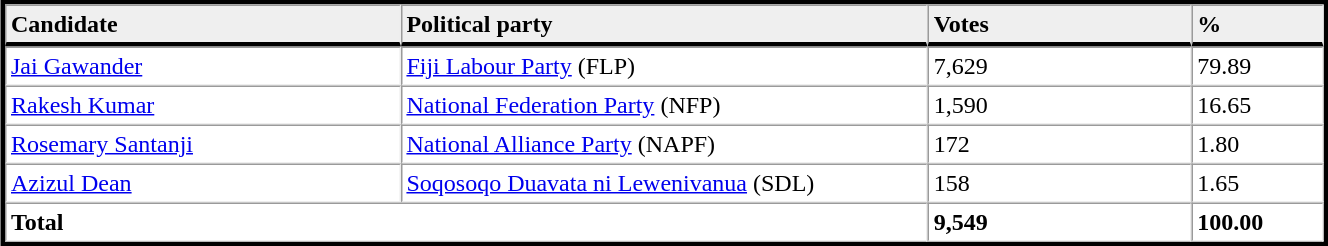<table table width="70%" border="1" align="center" cellpadding=3 cellspacing=0 style="margin:5px; border:3px solid;">
<tr>
<td td width="30%" style="border-bottom:3px solid; background:#efefef;"><strong>Candidate</strong></td>
<td td width="40%" style="border-bottom:3px solid; background:#efefef;"><strong>Political party</strong></td>
<td td width="20%" style="border-bottom:3px solid; background:#efefef;"><strong>Votes</strong></td>
<td td width="10%" style="border-bottom:3px solid; background:#efefef;"><strong>%</strong></td>
</tr>
<tr>
<td><a href='#'>Jai Gawander</a></td>
<td><a href='#'>Fiji Labour Party</a> (FLP)</td>
<td>7,629</td>
<td>79.89</td>
</tr>
<tr>
<td><a href='#'>Rakesh Kumar</a></td>
<td><a href='#'>National Federation Party</a> (NFP)</td>
<td>1,590</td>
<td>16.65</td>
</tr>
<tr>
<td><a href='#'>Rosemary Santanji</a></td>
<td><a href='#'>National Alliance Party</a> (NAPF)</td>
<td>172</td>
<td>1.80</td>
</tr>
<tr>
<td><a href='#'>Azizul Dean</a></td>
<td><a href='#'>Soqosoqo Duavata ni Lewenivanua</a> (SDL)</td>
<td>158</td>
<td>1.65</td>
</tr>
<tr>
<td colspan=2><strong>Total</strong></td>
<td><strong>9,549</strong></td>
<td><strong>100.00</strong></td>
</tr>
<tr>
</tr>
</table>
